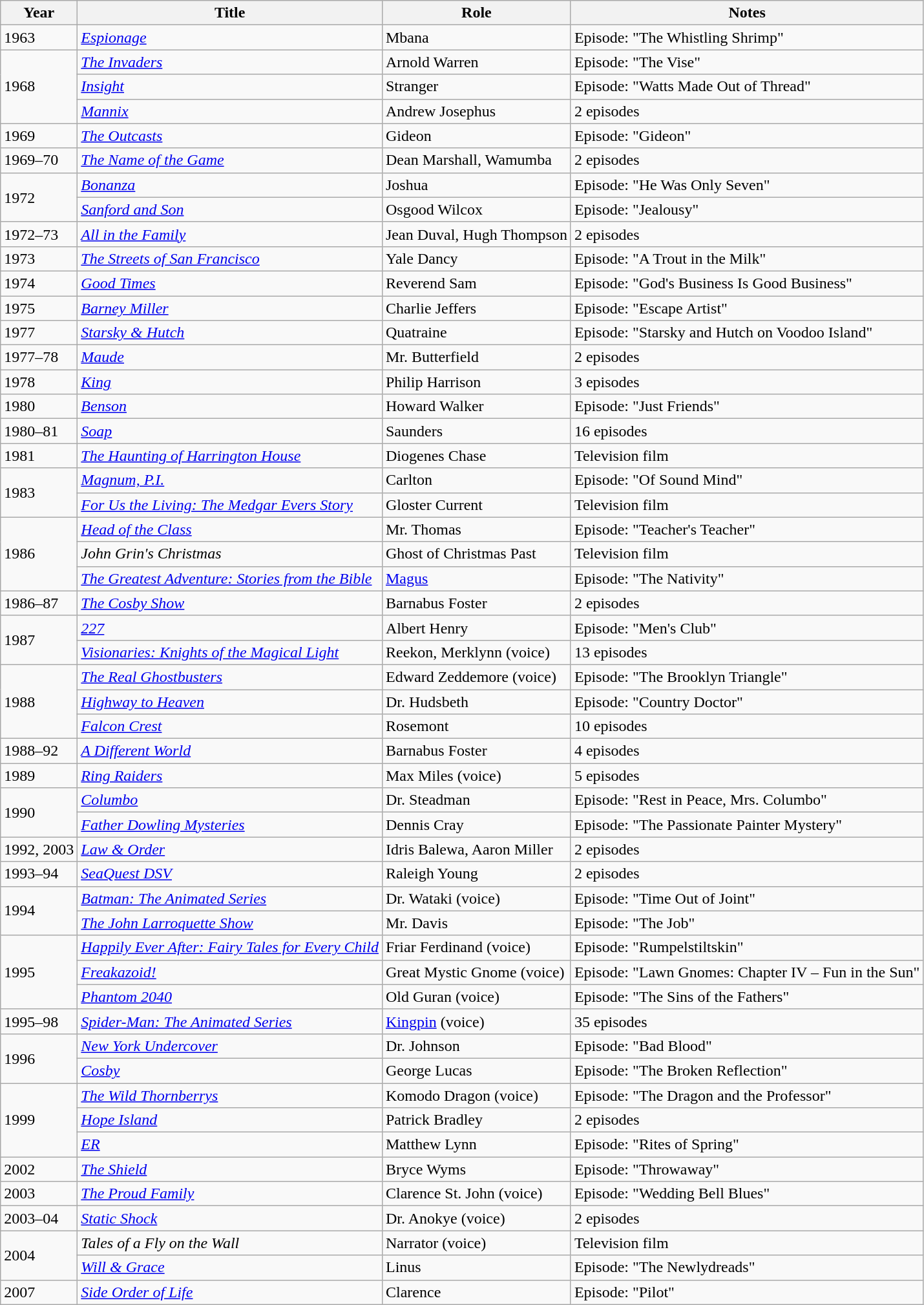<table class="wikitable sortable">
<tr>
<th>Year</th>
<th>Title</th>
<th>Role</th>
<th>Notes</th>
</tr>
<tr>
<td>1963</td>
<td><em><a href='#'>Espionage</a></em></td>
<td>Mbana</td>
<td>Episode: "The Whistling Shrimp"</td>
</tr>
<tr>
<td rowspan="3">1968</td>
<td><em><a href='#'>The Invaders</a></em></td>
<td>Arnold Warren</td>
<td>Episode: "The Vise"</td>
</tr>
<tr>
<td><em><a href='#'>Insight</a></em></td>
<td>Stranger</td>
<td>Episode: "Watts Made Out of Thread"</td>
</tr>
<tr>
<td><em><a href='#'>Mannix</a></em></td>
<td>Andrew Josephus</td>
<td>2 episodes</td>
</tr>
<tr>
<td>1969</td>
<td><em><a href='#'>The Outcasts</a></em></td>
<td>Gideon</td>
<td>Episode: "Gideon"</td>
</tr>
<tr>
<td>1969–70</td>
<td><em><a href='#'>The Name of the Game</a></em></td>
<td>Dean Marshall, Wamumba</td>
<td>2 episodes</td>
</tr>
<tr>
<td rowspan="2">1972</td>
<td><em><a href='#'>Bonanza</a></em></td>
<td>Joshua</td>
<td>Episode: "He Was Only Seven"</td>
</tr>
<tr>
<td><em><a href='#'>Sanford and Son</a></em></td>
<td>Osgood Wilcox</td>
<td>Episode: "Jealousy"</td>
</tr>
<tr>
<td>1972–73</td>
<td><em><a href='#'>All in the Family</a></em></td>
<td>Jean Duval, Hugh Thompson</td>
<td>2 episodes</td>
</tr>
<tr>
<td>1973</td>
<td><em><a href='#'>The Streets of San Francisco</a></em></td>
<td>Yale Dancy</td>
<td>Episode: "A Trout in the Milk"</td>
</tr>
<tr>
<td>1974</td>
<td><em><a href='#'>Good Times</a></em></td>
<td>Reverend Sam</td>
<td>Episode: "God's Business Is Good Business"</td>
</tr>
<tr>
<td>1975</td>
<td><em><a href='#'>Barney Miller</a></em></td>
<td>Charlie Jeffers</td>
<td>Episode: "Escape Artist"</td>
</tr>
<tr>
<td>1977</td>
<td><em><a href='#'>Starsky & Hutch</a></em></td>
<td>Quatraine</td>
<td>Episode: "Starsky and Hutch on Voodoo Island"</td>
</tr>
<tr>
<td>1977–78</td>
<td><em><a href='#'>Maude</a></em></td>
<td>Mr. Butterfield</td>
<td>2 episodes</td>
</tr>
<tr>
<td>1978</td>
<td><em><a href='#'>King</a></em></td>
<td>Philip Harrison</td>
<td>3 episodes</td>
</tr>
<tr>
<td>1980</td>
<td><em><a href='#'>Benson</a></em></td>
<td>Howard Walker</td>
<td>Episode: "Just Friends"</td>
</tr>
<tr>
<td>1980–81</td>
<td><em><a href='#'>Soap</a></em></td>
<td>Saunders</td>
<td>16 episodes</td>
</tr>
<tr>
<td>1981</td>
<td><em><a href='#'>The Haunting of Harrington House</a></em></td>
<td>Diogenes Chase</td>
<td>Television film</td>
</tr>
<tr>
<td rowspan="2">1983</td>
<td><em><a href='#'>Magnum, P.I.</a></em></td>
<td>Carlton</td>
<td>Episode: "Of Sound Mind"</td>
</tr>
<tr>
<td><em><a href='#'>For Us the Living: The Medgar Evers Story</a></em></td>
<td>Gloster Current</td>
<td>Television film</td>
</tr>
<tr>
<td rowspan="3">1986</td>
<td><em><a href='#'>Head of the Class</a></em></td>
<td>Mr. Thomas</td>
<td>Episode: "Teacher's Teacher"</td>
</tr>
<tr>
<td><em>John Grin's Christmas</em></td>
<td>Ghost of Christmas Past</td>
<td>Television film</td>
</tr>
<tr>
<td><em><a href='#'>The Greatest Adventure: Stories from the Bible</a></em></td>
<td><a href='#'>Magus</a></td>
<td>Episode: "The Nativity"</td>
</tr>
<tr>
<td>1986–87</td>
<td><em><a href='#'>The Cosby Show</a></em></td>
<td>Barnabus Foster</td>
<td>2 episodes</td>
</tr>
<tr>
<td rowspan="2">1987</td>
<td><em><a href='#'>227</a></em></td>
<td>Albert Henry</td>
<td>Episode: "Men's Club"</td>
</tr>
<tr>
<td><em><a href='#'>Visionaries: Knights of the Magical Light</a></em></td>
<td>Reekon, Merklynn (voice)</td>
<td>13 episodes</td>
</tr>
<tr>
<td rowspan="3">1988</td>
<td><em><a href='#'>The Real Ghostbusters</a></em></td>
<td>Edward Zeddemore (voice)</td>
<td>Episode: "The Brooklyn Triangle"</td>
</tr>
<tr>
<td><em><a href='#'>Highway to Heaven</a></em></td>
<td>Dr. Hudsbeth</td>
<td>Episode: "Country Doctor"</td>
</tr>
<tr>
<td><em><a href='#'>Falcon Crest</a></em></td>
<td>Rosemont</td>
<td>10 episodes</td>
</tr>
<tr>
<td>1988–92</td>
<td><em><a href='#'>A Different World</a></em></td>
<td>Barnabus Foster</td>
<td>4 episodes</td>
</tr>
<tr>
<td>1989</td>
<td><em><a href='#'>Ring Raiders</a></em></td>
<td>Max Miles (voice)</td>
<td>5 episodes</td>
</tr>
<tr>
<td rowspan="2">1990</td>
<td><em><a href='#'>Columbo</a></em></td>
<td>Dr. Steadman</td>
<td>Episode: "Rest in Peace, Mrs. Columbo"</td>
</tr>
<tr>
<td><em><a href='#'>Father Dowling Mysteries</a></em></td>
<td>Dennis Cray</td>
<td>Episode: "The Passionate Painter Mystery"</td>
</tr>
<tr>
<td>1992, 2003</td>
<td><em><a href='#'>Law & Order</a></em></td>
<td>Idris Balewa, Aaron Miller</td>
<td>2 episodes</td>
</tr>
<tr>
<td>1993–94</td>
<td><em><a href='#'>SeaQuest DSV</a></em></td>
<td>Raleigh Young</td>
<td>2 episodes</td>
</tr>
<tr>
<td rowspan="2">1994</td>
<td><em><a href='#'>Batman: The Animated Series</a></em></td>
<td>Dr. Wataki (voice)</td>
<td>Episode: "Time Out of Joint"</td>
</tr>
<tr>
<td><em><a href='#'>The John Larroquette Show</a></em></td>
<td>Mr. Davis</td>
<td>Episode: "The Job"</td>
</tr>
<tr>
<td rowspan="3">1995</td>
<td><em><a href='#'>Happily Ever After: Fairy Tales for Every Child</a></em></td>
<td>Friar Ferdinand (voice)</td>
<td>Episode: "Rumpelstiltskin"</td>
</tr>
<tr>
<td><em><a href='#'>Freakazoid!</a></em></td>
<td>Great Mystic Gnome (voice)</td>
<td>Episode: "Lawn Gnomes: Chapter IV – Fun in the Sun"</td>
</tr>
<tr>
<td><em><a href='#'>Phantom 2040</a></em></td>
<td>Old Guran (voice)</td>
<td>Episode: "The Sins of the Fathers"</td>
</tr>
<tr>
<td>1995–98</td>
<td><em><a href='#'>Spider-Man: The Animated Series</a></em></td>
<td><a href='#'>Kingpin</a> (voice)</td>
<td>35 episodes</td>
</tr>
<tr>
<td rowspan="2">1996</td>
<td><em><a href='#'>New York Undercover</a></em></td>
<td>Dr. Johnson</td>
<td>Episode: "Bad Blood"</td>
</tr>
<tr>
<td><em><a href='#'>Cosby</a></em></td>
<td>George Lucas</td>
<td>Episode: "The Broken Reflection"</td>
</tr>
<tr>
<td rowspan="3">1999</td>
<td><em><a href='#'>The Wild Thornberrys</a></em></td>
<td>Komodo Dragon (voice)</td>
<td>Episode: "The Dragon and the Professor"</td>
</tr>
<tr>
<td><em><a href='#'>Hope Island</a></em></td>
<td>Patrick Bradley</td>
<td>2 episodes</td>
</tr>
<tr>
<td><em><a href='#'>ER</a></em></td>
<td>Matthew Lynn</td>
<td>Episode: "Rites of Spring"</td>
</tr>
<tr>
<td>2002</td>
<td><em><a href='#'>The Shield</a></em></td>
<td>Bryce Wyms</td>
<td>Episode: "Throwaway"</td>
</tr>
<tr>
<td>2003</td>
<td><em><a href='#'>The Proud Family</a></em></td>
<td>Clarence St. John (voice)</td>
<td>Episode: "Wedding Bell Blues"</td>
</tr>
<tr>
<td>2003–04</td>
<td><em><a href='#'>Static Shock</a></em></td>
<td>Dr. Anokye (voice)</td>
<td>2 episodes</td>
</tr>
<tr>
<td rowspan="2">2004</td>
<td><em>Tales of a Fly on the Wall</em></td>
<td>Narrator (voice)</td>
<td>Television film</td>
</tr>
<tr>
<td><em><a href='#'>Will & Grace</a></em></td>
<td>Linus</td>
<td>Episode: "The Newlydreads"</td>
</tr>
<tr>
<td>2007</td>
<td><em><a href='#'>Side Order of Life</a></em></td>
<td>Clarence</td>
<td>Episode: "Pilot"</td>
</tr>
</table>
